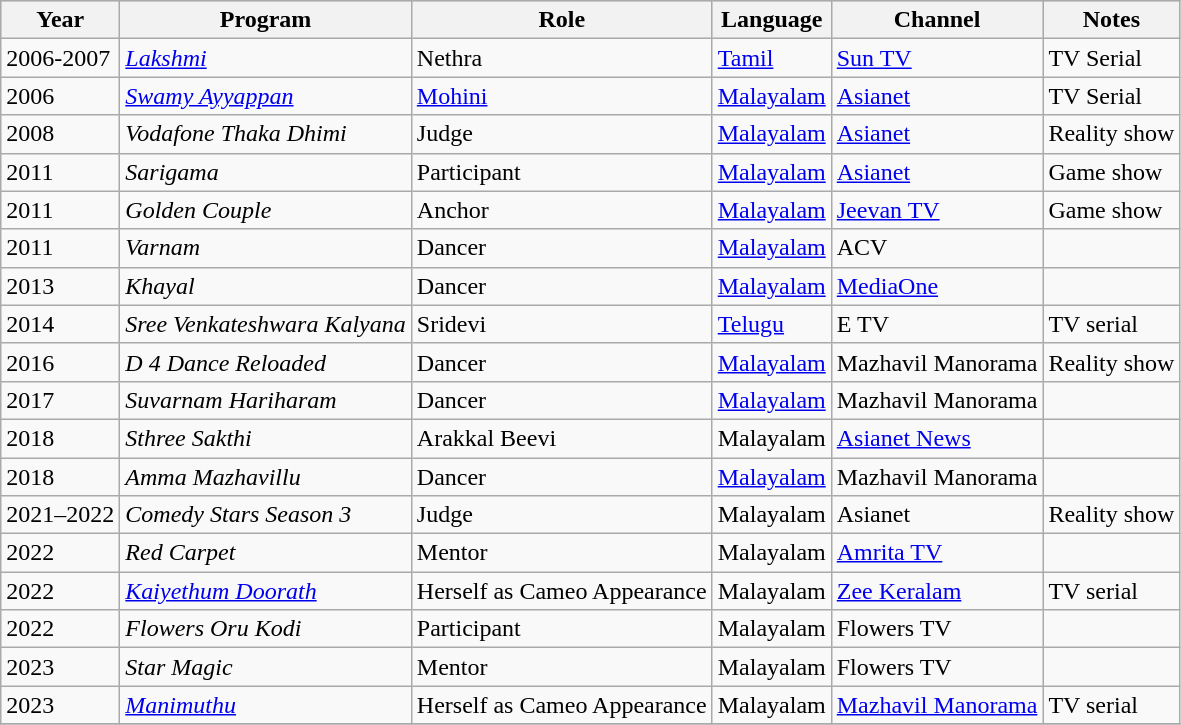<table class="wikitable sortable">
<tr style="background:#ccc; text-align:center;">
<th>Year</th>
<th>Program</th>
<th>Role</th>
<th>Language</th>
<th>Channel</th>
<th>Notes</th>
</tr>
<tr>
<td>2006-2007</td>
<td><em><a href='#'>Lakshmi</a></em></td>
<td>Nethra</td>
<td><a href='#'>Tamil</a></td>
<td><a href='#'>Sun TV</a></td>
<td>TV Serial</td>
</tr>
<tr>
<td>2006</td>
<td><em><a href='#'>Swamy Ayyappan</a></em></td>
<td><a href='#'>Mohini</a></td>
<td><a href='#'>Malayalam</a></td>
<td><a href='#'>Asianet</a></td>
<td>TV Serial</td>
</tr>
<tr>
<td>2008</td>
<td><em>Vodafone Thaka Dhimi</em></td>
<td>Judge</td>
<td><a href='#'>Malayalam</a></td>
<td><a href='#'>Asianet</a></td>
<td>Reality show</td>
</tr>
<tr>
<td>2011</td>
<td><em>Sarigama</em></td>
<td>Participant</td>
<td><a href='#'>Malayalam</a></td>
<td><a href='#'>Asianet</a></td>
<td>Game show</td>
</tr>
<tr>
<td>2011</td>
<td><em>Golden Couple</em></td>
<td>Anchor</td>
<td><a href='#'>Malayalam</a></td>
<td><a href='#'>Jeevan TV</a></td>
<td>Game show</td>
</tr>
<tr>
<td>2011</td>
<td><em>Varnam</em></td>
<td>Dancer</td>
<td><a href='#'>Malayalam</a></td>
<td>ACV</td>
<td></td>
</tr>
<tr>
<td>2013</td>
<td><em>Khayal</em></td>
<td>Dancer</td>
<td><a href='#'>Malayalam</a></td>
<td><a href='#'>MediaOne</a></td>
<td></td>
</tr>
<tr>
<td>2014</td>
<td><em>Sree Venkateshwara Kalyana</em></td>
<td>Sridevi</td>
<td><a href='#'>Telugu</a></td>
<td>E TV</td>
<td>TV serial</td>
</tr>
<tr>
<td>2016</td>
<td><em>D 4 Dance Reloaded</em></td>
<td>Dancer</td>
<td><a href='#'>Malayalam</a></td>
<td>Mazhavil Manorama</td>
<td>Reality show</td>
</tr>
<tr>
<td>2017</td>
<td><em>Suvarnam Hariharam</em></td>
<td>Dancer</td>
<td><a href='#'>Malayalam</a></td>
<td>Mazhavil Manorama</td>
<td></td>
</tr>
<tr>
<td>2018</td>
<td><em>Sthree Sakthi</em></td>
<td>Arakkal Beevi</td>
<td>Malayalam</td>
<td><a href='#'>Asianet News</a></td>
<td></td>
</tr>
<tr>
<td>2018</td>
<td><em>Amma Mazhavillu</em></td>
<td>Dancer</td>
<td><a href='#'>Malayalam</a></td>
<td>Mazhavil Manorama</td>
<td></td>
</tr>
<tr>
<td>2021–2022</td>
<td><em>Comedy Stars Season 3</em></td>
<td>Judge</td>
<td>Malayalam</td>
<td>Asianet</td>
<td>Reality show</td>
</tr>
<tr>
<td>2022</td>
<td><em>Red Carpet</em></td>
<td>Mentor</td>
<td>Malayalam</td>
<td><a href='#'>Amrita TV</a></td>
<td></td>
</tr>
<tr>
<td>2022</td>
<td><em><a href='#'>Kaiyethum Doorath</a></em></td>
<td>Herself as Cameo Appearance</td>
<td>Malayalam</td>
<td><a href='#'>Zee Keralam</a></td>
<td>TV serial</td>
</tr>
<tr>
<td>2022</td>
<td><em>Flowers Oru Kodi</em></td>
<td>Participant</td>
<td>Malayalam</td>
<td>Flowers TV</td>
<td></td>
</tr>
<tr>
<td>2023</td>
<td><em>Star Magic</em></td>
<td>Mentor</td>
<td>Malayalam</td>
<td>Flowers TV</td>
<td></td>
</tr>
<tr>
<td>2023</td>
<td><em><a href='#'>Manimuthu </a></em></td>
<td>Herself as Cameo Appearance</td>
<td>Malayalam</td>
<td><a href='#'>Mazhavil Manorama</a></td>
<td>TV serial</td>
</tr>
<tr>
</tr>
</table>
